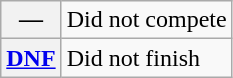<table class="wikitable">
<tr>
<th scope="row">—</th>
<td>Did not compete</td>
</tr>
<tr>
<th scope="row"><a href='#'>DNF</a></th>
<td>Did not finish</td>
</tr>
</table>
